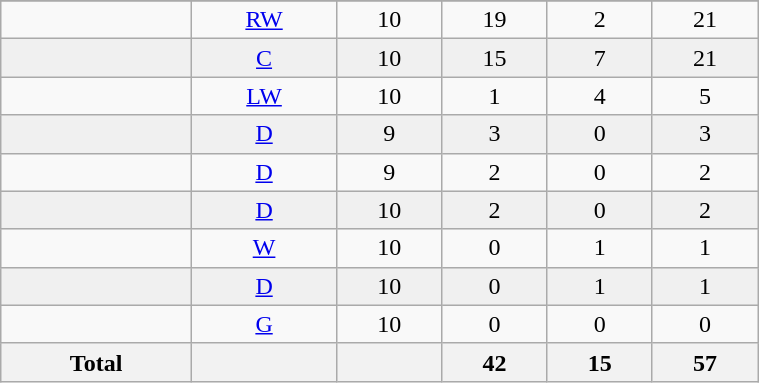<table class="wikitable sortable" width ="40%">
<tr align="center">
</tr>
<tr align="center" bgcolor="">
<td></td>
<td><a href='#'>RW</a></td>
<td>10</td>
<td>19</td>
<td>2</td>
<td>21</td>
</tr>
<tr align="center" bgcolor="f0f0f0">
<td></td>
<td><a href='#'>C</a></td>
<td>10</td>
<td>15</td>
<td>7</td>
<td>21</td>
</tr>
<tr align="center" bgcolor="">
<td></td>
<td><a href='#'>LW</a></td>
<td>10</td>
<td>1</td>
<td>4</td>
<td>5</td>
</tr>
<tr align="center" bgcolor="f0f0f0">
<td></td>
<td><a href='#'>D</a></td>
<td>9</td>
<td>3</td>
<td>0</td>
<td>3</td>
</tr>
<tr align="center" bgcolor="">
<td></td>
<td><a href='#'>D</a></td>
<td>9</td>
<td>2</td>
<td>0</td>
<td>2</td>
</tr>
<tr align="center" bgcolor="f0f0f0">
<td></td>
<td><a href='#'>D</a></td>
<td>10</td>
<td>2</td>
<td>0</td>
<td>2</td>
</tr>
<tr align="center" bgcolor="">
<td></td>
<td><a href='#'>W</a></td>
<td>10</td>
<td>0</td>
<td>1</td>
<td>1</td>
</tr>
<tr align="center" bgcolor="f0f0f0">
<td></td>
<td><a href='#'>D</a></td>
<td>10</td>
<td>0</td>
<td>1</td>
<td>1</td>
</tr>
<tr align="center" bgcolor="">
<td></td>
<td><a href='#'>G</a></td>
<td>10</td>
<td>0</td>
<td>0</td>
<td>0</td>
</tr>
<tr>
<th>Total</th>
<th></th>
<th></th>
<th>42</th>
<th>15</th>
<th>57</th>
</tr>
</table>
